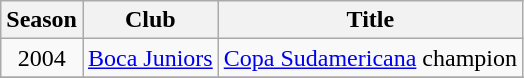<table class="wikitable" style="text-align: center;">
<tr>
<th>Season</th>
<th>Club</th>
<th>Title</th>
</tr>
<tr>
<td>2004</td>
<td><a href='#'>Boca Juniors</a></td>
<td><a href='#'>Copa Sudamericana</a> champion</td>
</tr>
<tr>
</tr>
</table>
